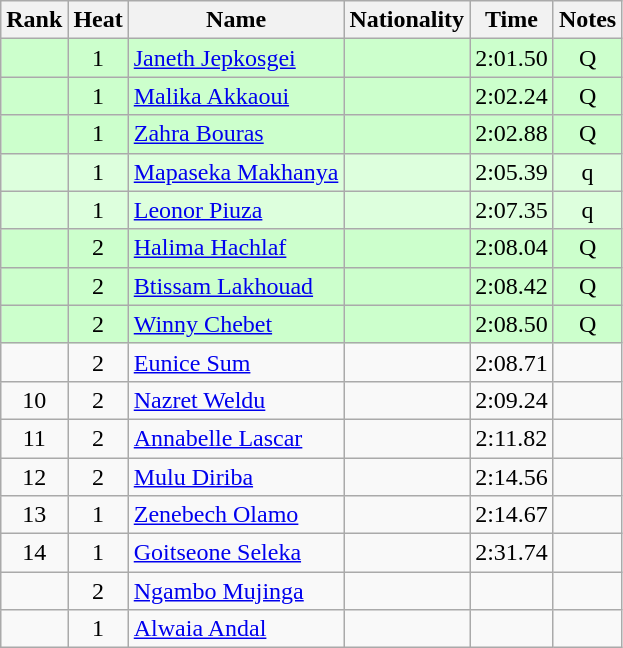<table class="wikitable sortable" style="text-align:center">
<tr>
<th>Rank</th>
<th>Heat</th>
<th>Name</th>
<th>Nationality</th>
<th>Time</th>
<th>Notes</th>
</tr>
<tr bgcolor=ccffcc>
<td></td>
<td>1</td>
<td align=left><a href='#'>Janeth Jepkosgei</a></td>
<td align=left></td>
<td>2:01.50</td>
<td>Q</td>
</tr>
<tr bgcolor=ccffcc>
<td></td>
<td>1</td>
<td align=left><a href='#'>Malika Akkaoui</a></td>
<td align=left></td>
<td>2:02.24</td>
<td>Q</td>
</tr>
<tr bgcolor=ccffcc>
<td></td>
<td>1</td>
<td align=left><a href='#'>Zahra Bouras</a></td>
<td align=left></td>
<td>2:02.88</td>
<td>Q</td>
</tr>
<tr bgcolor=ddffdd>
<td></td>
<td>1</td>
<td align=left><a href='#'>Mapaseka Makhanya</a></td>
<td align=left></td>
<td>2:05.39</td>
<td>q</td>
</tr>
<tr bgcolor=ddffdd>
<td></td>
<td>1</td>
<td align=left><a href='#'>Leonor Piuza</a></td>
<td align=left></td>
<td>2:07.35</td>
<td>q</td>
</tr>
<tr bgcolor=ccffcc>
<td></td>
<td>2</td>
<td align=left><a href='#'>Halima Hachlaf</a></td>
<td align=left></td>
<td>2:08.04</td>
<td>Q</td>
</tr>
<tr bgcolor=ccffcc>
<td></td>
<td>2</td>
<td align=left><a href='#'>Btissam Lakhouad</a></td>
<td align=left></td>
<td>2:08.42</td>
<td>Q</td>
</tr>
<tr bgcolor=ccffcc>
<td></td>
<td>2</td>
<td align=left><a href='#'>Winny Chebet</a></td>
<td align=left></td>
<td>2:08.50</td>
<td>Q</td>
</tr>
<tr>
<td></td>
<td>2</td>
<td align=left><a href='#'>Eunice Sum</a></td>
<td align=left></td>
<td>2:08.71</td>
<td></td>
</tr>
<tr>
<td>10</td>
<td>2</td>
<td align=left><a href='#'>Nazret Weldu</a></td>
<td align=left></td>
<td>2:09.24</td>
<td></td>
</tr>
<tr>
<td>11</td>
<td>2</td>
<td align=left><a href='#'>Annabelle Lascar</a></td>
<td align=left></td>
<td>2:11.82</td>
<td></td>
</tr>
<tr>
<td>12</td>
<td>2</td>
<td align=left><a href='#'>Mulu Diriba</a></td>
<td align=left></td>
<td>2:14.56</td>
<td></td>
</tr>
<tr>
<td>13</td>
<td>1</td>
<td align=left><a href='#'>Zenebech Olamo</a></td>
<td align=left></td>
<td>2:14.67</td>
<td></td>
</tr>
<tr>
<td>14</td>
<td>1</td>
<td align=left><a href='#'>Goitseone Seleka</a></td>
<td align=left></td>
<td>2:31.74</td>
<td></td>
</tr>
<tr>
<td></td>
<td>2</td>
<td align=left><a href='#'>Ngambo Mujinga</a></td>
<td align=left></td>
<td></td>
<td></td>
</tr>
<tr>
<td></td>
<td>1</td>
<td align=left><a href='#'>Alwaia Andal</a></td>
<td align=left></td>
<td></td>
<td></td>
</tr>
</table>
